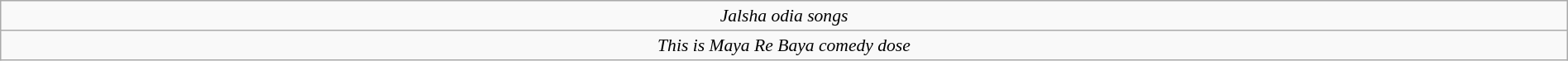<table class="wikitable sortable" style="border-collapse:collapse; font-size: 90%; text-align:center" width="100%">
<tr>
<td><em>Jalsha odia songs</em></td>
</tr>
<tr>
<td><em>This is Maya Re Baya comedy dose</em></td>
</tr>
</table>
